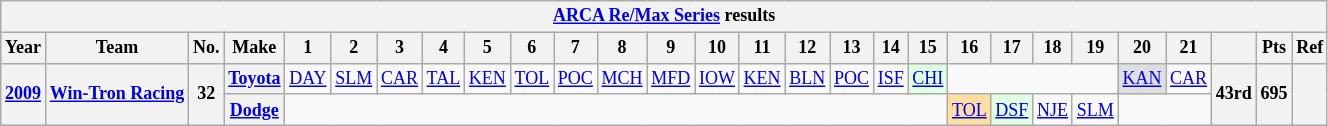<table class="wikitable" style="text-align:center; font-size:75%">
<tr>
<th colspan=48><a href='#'>ARCA Re/Max Series</a> results</th>
</tr>
<tr>
<th>Year</th>
<th>Team</th>
<th>No.</th>
<th>Make</th>
<th>1</th>
<th>2</th>
<th>3</th>
<th>4</th>
<th>5</th>
<th>6</th>
<th>7</th>
<th>8</th>
<th>9</th>
<th>10</th>
<th>11</th>
<th>12</th>
<th>13</th>
<th>14</th>
<th>15</th>
<th>16</th>
<th>17</th>
<th>18</th>
<th>19</th>
<th>20</th>
<th>21</th>
<th></th>
<th>Pts</th>
<th>Ref</th>
</tr>
<tr>
<th rowspan=2><a href='#'>2009</a></th>
<th rowspan=2><a href='#'>Win-Tron Racing</a></th>
<th rowspan=2>32</th>
<th><a href='#'>Toyota</a></th>
<td><a href='#'>DAY</a></td>
<td><a href='#'>SLM</a></td>
<td><a href='#'>CAR</a></td>
<td><a href='#'>TAL</a></td>
<td><a href='#'>KEN</a></td>
<td><a href='#'>TOL</a></td>
<td><a href='#'>POC</a></td>
<td><a href='#'>MCH</a></td>
<td><a href='#'>MFD</a></td>
<td><a href='#'>IOW</a></td>
<td><a href='#'>KEN</a></td>
<td><a href='#'>BLN</a></td>
<td><a href='#'>POC</a></td>
<td><a href='#'>ISF</a></td>
<td style="background:#DFFFDF;"><a href='#'>CHI</a><br></td>
<td colspan=4></td>
<td style="background:#DFDFDF;"><a href='#'>KAN</a><br></td>
<td><a href='#'>CAR</a></td>
<th rowspan=2>43rd</th>
<th rowspan=2>695</th>
<th rowspan=2></th>
</tr>
<tr>
<th><a href='#'>Dodge</a></th>
<td colspan=15></td>
<td style="background:#FFDF9F;"><a href='#'>TOL</a><br></td>
<td style="background:#DFFFDF;"><a href='#'>DSF</a><br></td>
<td><a href='#'>NJE</a></td>
<td><a href='#'>SLM</a></td>
<td colspan=2></td>
</tr>
</table>
